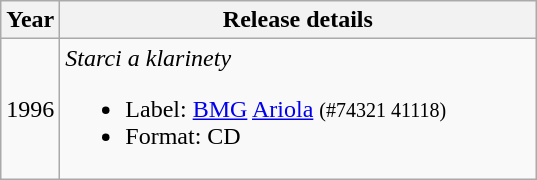<table class="wikitable" style="text-align:center;">
<tr>
<th width="1">Year</th>
<th width="310">Release details</th>
</tr>
<tr>
<td>1996</td>
<td align="left"><em>Starci a klarinety</em><br><ul><li>Label: <a href='#'>BMG</a> <a href='#'>Ariola</a> <small>(#74321 41118)</small></li><li>Format: CD</li></ul></td>
</tr>
</table>
